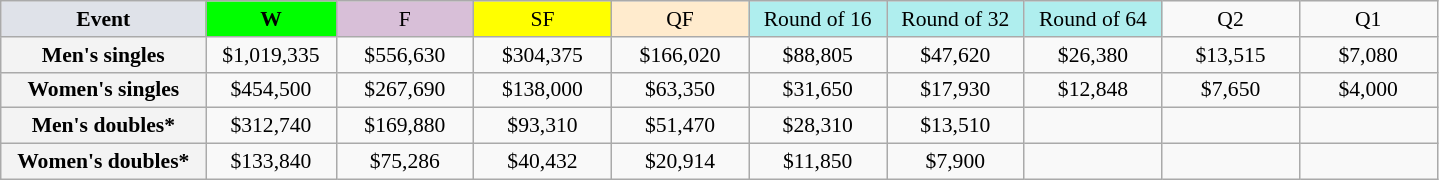<table class="wikitable" style="font-size:90%;text-align:center;">
<tr>
<td width=130 bgcolor=dfe2e9><strong>Event</strong></td>
<td width=80 bgcolor=lime><strong>W</strong></td>
<td width=85 bgcolor=thistle>F</td>
<td width=85 bgcolor=ffff00>SF</td>
<td width=85 bgcolor=ffebcd>QF</td>
<td width=85 bgcolor=afeeee>Round of 16</td>
<td width=85 bgcolor=afeeee>Round of 32</td>
<td width=85 bgcolor=afeeee>Round of 64</td>
<td width=85>Q2</td>
<td width=85>Q1</td>
</tr>
<tr>
<th style="background:#f3f3f3">Men's singles</th>
<td>$1,019,335</td>
<td>$556,630</td>
<td>$304,375</td>
<td>$166,020</td>
<td>$88,805</td>
<td>$47,620</td>
<td>$26,380</td>
<td>$13,515</td>
<td>$7,080</td>
</tr>
<tr>
<th style="background:#f3f3f3">Women's singles</th>
<td>$454,500</td>
<td>$267,690</td>
<td>$138,000</td>
<td>$63,350</td>
<td>$31,650</td>
<td>$17,930</td>
<td>$12,848</td>
<td>$7,650</td>
<td>$4,000</td>
</tr>
<tr>
<th style="background:#f3f3f3">Men's doubles*</th>
<td>$312,740</td>
<td>$169,880</td>
<td>$93,310</td>
<td>$51,470</td>
<td>$28,310</td>
<td>$13,510</td>
<td></td>
<td></td>
<td></td>
</tr>
<tr>
<th style="background:#f3f3f3">Women's doubles*</th>
<td>$133,840</td>
<td>$75,286</td>
<td>$40,432</td>
<td>$20,914</td>
<td>$11,850</td>
<td>$7,900</td>
<td></td>
<td></td>
<td></td>
</tr>
</table>
